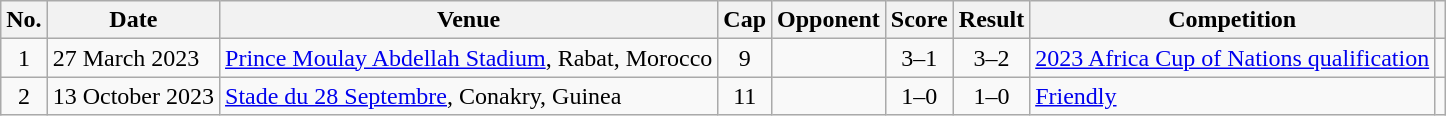<table class="wikitable sortable">
<tr>
<th scope="col">No.</th>
<th scope="col">Date</th>
<th scope="col">Venue</th>
<th scope="col">Cap</th>
<th scope="col">Opponent</th>
<th scope="col">Score</th>
<th scope="col">Result</th>
<th scope="col">Competition</th>
<th scope="col" class="unsortable"></th>
</tr>
<tr>
<td style="text-align: center;">1</td>
<td>27 March 2023</td>
<td><a href='#'>Prince Moulay Abdellah Stadium</a>, Rabat, Morocco</td>
<td style="text-align: center;">9</td>
<td></td>
<td style="text-align: center;">3–1</td>
<td style="text-align: center;">3–2</td>
<td><a href='#'>2023 Africa Cup of Nations qualification</a></td>
<td style="text-align: center;"></td>
</tr>
<tr>
<td style="text-align: center;">2</td>
<td>13 October 2023</td>
<td><a href='#'>Stade du 28 Septembre</a>, Conakry, Guinea</td>
<td style="text-align: center;">11</td>
<td></td>
<td style="text-align: center;">1–0</td>
<td style="text-align: center;">1–0</td>
<td><a href='#'>Friendly</a></td>
<td style="text-align: center;"></td>
</tr>
</table>
